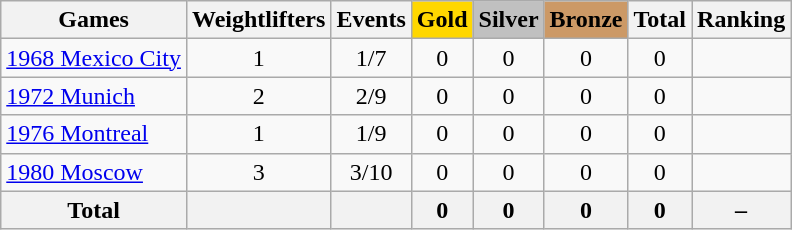<table class="wikitable sortable" style="text-align:center">
<tr>
<th>Games</th>
<th>Weightlifters</th>
<th>Events</th>
<th style="background-color:gold;">Gold</th>
<th style="background-color:silver;">Silver</th>
<th style="background-color:#c96;">Bronze</th>
<th>Total</th>
<th>Ranking</th>
</tr>
<tr>
<td align=left><a href='#'>1968 Mexico City</a></td>
<td>1</td>
<td>1/7</td>
<td>0</td>
<td>0</td>
<td>0</td>
<td>0</td>
<td></td>
</tr>
<tr>
<td align=left><a href='#'>1972 Munich</a></td>
<td>2</td>
<td>2/9</td>
<td>0</td>
<td>0</td>
<td>0</td>
<td>0</td>
<td></td>
</tr>
<tr>
<td align=left><a href='#'>1976 Montreal</a></td>
<td>1</td>
<td>1/9</td>
<td>0</td>
<td>0</td>
<td>0</td>
<td>0</td>
<td></td>
</tr>
<tr>
<td align=left><a href='#'>1980 Moscow</a></td>
<td>3</td>
<td>3/10</td>
<td>0</td>
<td>0</td>
<td>0</td>
<td>0</td>
<td></td>
</tr>
<tr>
<th>Total</th>
<th></th>
<th></th>
<th>0</th>
<th>0</th>
<th>0</th>
<th>0</th>
<th>–</th>
</tr>
</table>
